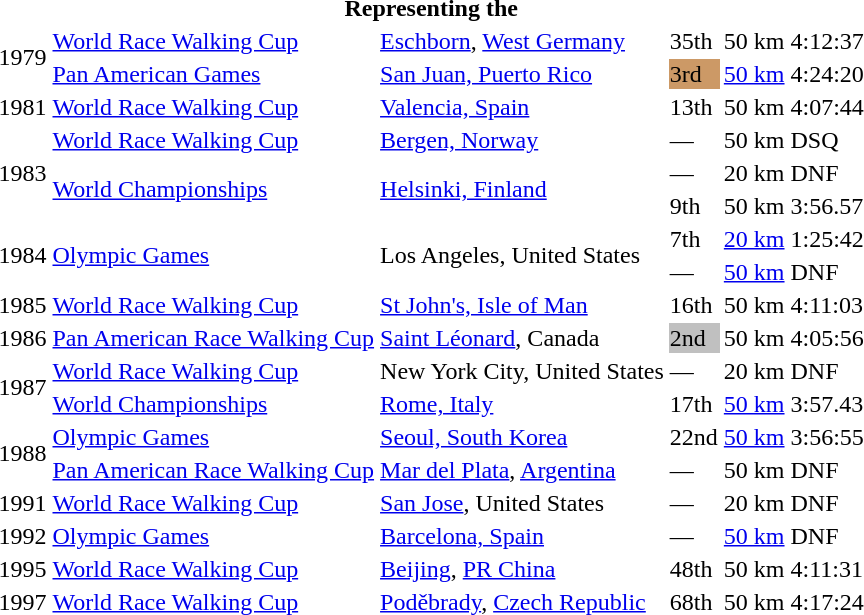<table>
<tr>
<th colspan="6">Representing the </th>
</tr>
<tr>
<td rowspan=2>1979</td>
<td><a href='#'>World Race Walking Cup</a></td>
<td><a href='#'>Eschborn</a>, <a href='#'>West Germany</a></td>
<td>35th</td>
<td>50 km</td>
<td>4:12:37</td>
</tr>
<tr>
<td><a href='#'>Pan American Games</a></td>
<td><a href='#'>San Juan, Puerto Rico</a></td>
<td bgcolor="cc9966">3rd</td>
<td><a href='#'>50 km</a></td>
<td>4:24:20</td>
</tr>
<tr>
<td>1981</td>
<td><a href='#'>World Race Walking Cup</a></td>
<td><a href='#'>Valencia, Spain</a></td>
<td>13th</td>
<td>50 km</td>
<td>4:07:44</td>
</tr>
<tr>
<td rowspan=3>1983</td>
<td><a href='#'>World Race Walking Cup</a></td>
<td><a href='#'>Bergen, Norway</a></td>
<td>—</td>
<td>50 km</td>
<td>DSQ</td>
</tr>
<tr>
<td rowspan=2><a href='#'>World Championships</a></td>
<td rowspan=2><a href='#'>Helsinki, Finland</a></td>
<td>—</td>
<td>20 km</td>
<td>DNF</td>
</tr>
<tr>
<td>9th</td>
<td>50 km</td>
<td>3:56.57</td>
</tr>
<tr>
<td rowspan=2>1984</td>
<td rowspan=2><a href='#'>Olympic Games</a></td>
<td rowspan=2>Los Angeles, United States</td>
<td>7th</td>
<td><a href='#'>20 km</a></td>
<td>1:25:42</td>
</tr>
<tr>
<td>—</td>
<td><a href='#'>50 km</a></td>
<td>DNF</td>
</tr>
<tr>
<td>1985</td>
<td><a href='#'>World Race Walking Cup</a></td>
<td><a href='#'>St John's, Isle of Man</a></td>
<td>16th</td>
<td>50 km</td>
<td>4:11:03</td>
</tr>
<tr>
<td>1986</td>
<td><a href='#'>Pan American Race Walking Cup</a></td>
<td><a href='#'>Saint Léonard</a>, Canada</td>
<td bgcolor=silver>2nd</td>
<td>50 km</td>
<td>4:05:56</td>
</tr>
<tr>
<td rowspan=2>1987</td>
<td><a href='#'>World Race Walking Cup</a></td>
<td>New York City, United States</td>
<td>—</td>
<td>20 km</td>
<td>DNF</td>
</tr>
<tr>
<td><a href='#'>World Championships</a></td>
<td><a href='#'>Rome, Italy</a></td>
<td>17th</td>
<td><a href='#'>50 km</a></td>
<td>3:57.43</td>
</tr>
<tr>
<td rowspan=2>1988</td>
<td><a href='#'>Olympic Games</a></td>
<td><a href='#'>Seoul, South Korea</a></td>
<td>22nd</td>
<td><a href='#'>50 km</a></td>
<td>3:56:55</td>
</tr>
<tr>
<td><a href='#'>Pan American Race Walking Cup</a></td>
<td><a href='#'>Mar del Plata</a>, <a href='#'>Argentina</a></td>
<td>—</td>
<td>50 km</td>
<td>DNF</td>
</tr>
<tr>
<td>1991</td>
<td><a href='#'>World Race Walking Cup</a></td>
<td><a href='#'>San Jose</a>, United States</td>
<td>—</td>
<td>20 km</td>
<td>DNF</td>
</tr>
<tr>
<td>1992</td>
<td><a href='#'>Olympic Games</a></td>
<td><a href='#'>Barcelona, Spain</a></td>
<td>—</td>
<td><a href='#'>50 km</a></td>
<td>DNF</td>
</tr>
<tr>
<td>1995</td>
<td><a href='#'>World Race Walking Cup</a></td>
<td><a href='#'>Beijing</a>, <a href='#'>PR China</a></td>
<td>48th</td>
<td>50 km</td>
<td>4:11:31</td>
</tr>
<tr>
<td>1997</td>
<td><a href='#'>World Race Walking Cup</a></td>
<td><a href='#'>Poděbrady</a>, <a href='#'>Czech Republic</a></td>
<td>68th</td>
<td>50 km</td>
<td>4:17:24</td>
</tr>
</table>
